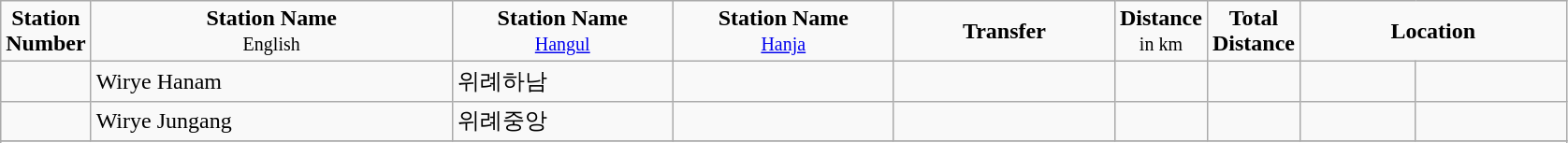<table class="wikitable">
<tr style="text-align:center;">
<td><strong>Station<br>Number</strong></td>
<td width = "250pt"><strong>Station Name</strong><br><small>English</small></td>
<td width = "150pt"><strong>Station Name</strong><br><small><a href='#'>Hangul</a></small></td>
<td width = "150pt"><strong>Station Name</strong><br><small><a href='#'>Hanja</a></small></td>
<td width = "150pt"><strong>Transfer</strong></td>
<td><strong>Distance</strong><br><small>in km</small></td>
<td><strong>Total<br>Distance</strong></td>
<td colspan = "3"><strong>Location</strong></td>
</tr>
<tr>
<td></td>
<td>Wirye Hanam</td>
<td>위례하남</td>
<td></td>
<td></td>
<td></td>
<td></td>
<td rowspan = "1" width = "75pt"></td>
<td rowspan = "1" width = "100pt"></td>
</tr>
<tr>
<td></td>
<td>Wirye Jungang</td>
<td>위례중앙</td>
<td></td>
<td></td>
<td></td>
<td></td>
<td rowspan = "1" width = "75pt"></td>
<td rowspan = "1" width = "100pt"></td>
</tr>
<tr>
</tr>
<tr>
</tr>
</table>
